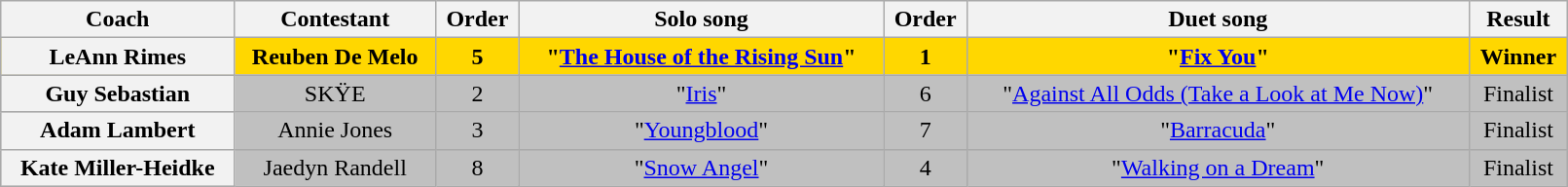<table class="wikitable" style="text-align:center; width:85%">
<tr>
<th>Coach</th>
<th>Contestant</th>
<th>Order</th>
<th>Solo song</th>
<th>Order</th>
<th>Duet song</th>
<th>Result</th>
</tr>
<tr bgcolor=gold>
<th scope="row">LeAnn Rimes</th>
<td><strong>Reuben De Melo</strong></td>
<td><strong>5</strong></td>
<td><strong>"<a href='#'>The House of the Rising Sun</a>"</strong></td>
<td><strong>1</strong></td>
<td><strong>"<a href='#'>Fix You</a>"</strong></td>
<td><strong>Winner</strong></td>
</tr>
<tr bgcolor=silver>
<th scope="row">Guy Sebastian</th>
<td>SKŸE</td>
<td>2</td>
<td>"<a href='#'>Iris</a>"</td>
<td>6</td>
<td>"<a href='#'>Against All Odds (Take a Look at Me Now)</a>"</td>
<td>Finalist</td>
</tr>
<tr bgcolor=silver>
<th scope="row">Adam Lambert</th>
<td>Annie Jones</td>
<td>3</td>
<td>"<a href='#'>Youngblood</a>"</td>
<td>7</td>
<td>"<a href='#'>Barracuda</a>"</td>
<td>Finalist</td>
</tr>
<tr bgcolor=silver>
<th scope="row">Kate Miller-Heidke</th>
<td>Jaedyn Randell</td>
<td>8</td>
<td>"<a href='#'>Snow Angel</a>"</td>
<td>4</td>
<td>"<a href='#'>Walking on a Dream</a>"</td>
<td>Finalist</td>
</tr>
</table>
